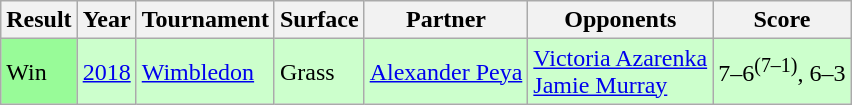<table class="sortable wikitable">
<tr>
<th>Result</th>
<th>Year</th>
<th>Tournament</th>
<th>Surface</th>
<th>Partner</th>
<th>Opponents</th>
<th class="unsortable">Score</th>
</tr>
<tr style="background:#cfc;">
<td style="background:#98FB98;">Win</td>
<td><a href='#'>2018</a></td>
<td><a href='#'>Wimbledon</a></td>
<td>Grass</td>
<td> <a href='#'>Alexander Peya</a></td>
<td> <a href='#'>Victoria Azarenka</a> <br>  <a href='#'>Jamie Murray</a></td>
<td>7–6<sup>(7–1)</sup>, 6–3</td>
</tr>
</table>
